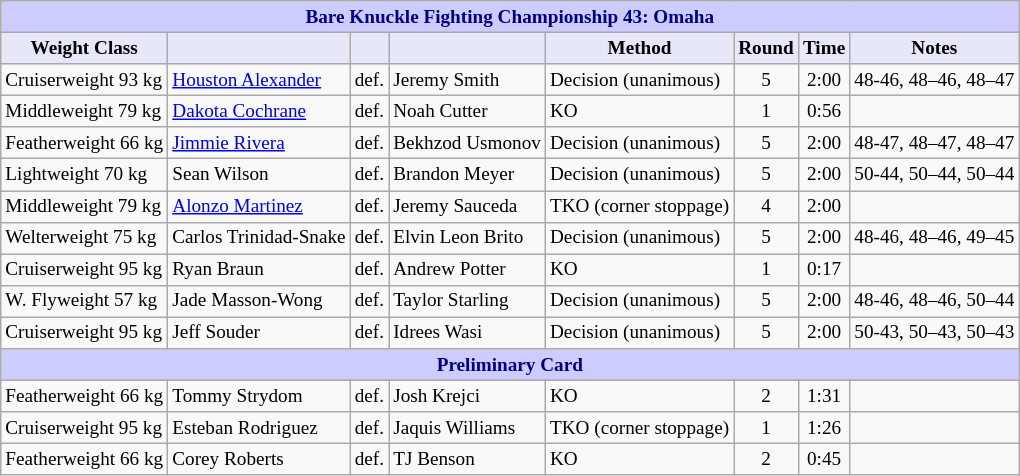<table class="wikitable" style="font-size: 80%;">
<tr>
<th colspan="8" style="background-color: #ccf; color: #000080; text-align: center;"><strong>Bare Knuckle Fighting Championship 43: Omaha</strong></th>
</tr>
<tr>
<th colspan="1" style="background-color: #E6E8FA; color: #000000; text-align: center;">Weight Class</th>
<th colspan="1" style="background-color: #E6E8FA; color: #000000; text-align: center;"></th>
<th colspan="1" style="background-color: #E6E8FA; color: #000000; text-align: center;"></th>
<th colspan="1" style="background-color: #E6E8FA; color: #000000; text-align: center;"></th>
<th colspan="1" style="background-color: #E6E8FA; color: #000000; text-align: center;">Method</th>
<th colspan="1" style="background-color: #E6E8FA; color: #000000; text-align: center;">Round</th>
<th colspan="1" style="background-color: #E6E8FA; color: #000000; text-align: center;">Time</th>
<th colspan="1" style="background-color: #E6E8FA; color: #000000; text-align: center;">Notes</th>
</tr>
<tr>
<td>Cruiserweight 93 kg</td>
<td> <a href='#'>Houston Alexander</a></td>
<td align=center>def.</td>
<td> Jeremy Smith</td>
<td>Decision (unanimous)</td>
<td align=center>5</td>
<td align=center>2:00</td>
<td>48-46, 48–46, 48–47</td>
</tr>
<tr>
<td>Middleweight 79 kg</td>
<td> <a href='#'>Dakota Cochrane</a></td>
<td align=center>def.</td>
<td> Noah Cutter</td>
<td>KO</td>
<td align=center>1</td>
<td align=center>0:56</td>
<td></td>
</tr>
<tr>
<td>Featherweight 66 kg</td>
<td> <a href='#'>Jimmie Rivera</a></td>
<td align=center>def.</td>
<td> Bekhzod Usmonov</td>
<td>Decision (unanimous)</td>
<td align=center>5</td>
<td align=center>2:00</td>
<td>48-47, 48–47, 48–47</td>
</tr>
<tr>
<td>Lightweight 70 kg</td>
<td> Sean Wilson</td>
<td align=center>def.</td>
<td> Brandon Meyer</td>
<td>Decision (unanimous)</td>
<td align=center>5</td>
<td align=center>2:00</td>
<td>50-44, 50–44, 50–44</td>
</tr>
<tr>
<td>Middleweight 79 kg</td>
<td> <a href='#'>Alonzo Martinez</a></td>
<td align=center>def.</td>
<td> Jeremy Sauceda</td>
<td>TKO (corner stoppage)</td>
<td align=center>4</td>
<td align=center>2:00</td>
<td></td>
</tr>
<tr>
<td>Welterweight 75 kg</td>
<td> Carlos Trinidad-Snake</td>
<td align=center>def.</td>
<td> Elvin Leon Brito</td>
<td>Decision (unanimous)</td>
<td align=center>5</td>
<td align=center>2:00</td>
<td>48-46, 48–46, 49–45</td>
</tr>
<tr>
<td>Cruiserweight 95 kg</td>
<td> Ryan Braun</td>
<td align=center>def.</td>
<td> Andrew Potter</td>
<td>KO</td>
<td align=center>1</td>
<td align=center>0:17</td>
<td></td>
</tr>
<tr>
<td>W. Flyweight 57 kg</td>
<td> Jade Masson-Wong</td>
<td align=center>def.</td>
<td> Taylor Starling</td>
<td>Decision (unanimous)</td>
<td align=center>5</td>
<td align=center>2:00</td>
<td>48-46, 48–46, 50–44</td>
</tr>
<tr>
<td>Cruiserweight 95 kg</td>
<td> Jeff Souder</td>
<td align=center>def.</td>
<td> Idrees Wasi</td>
<td>Decision (unanimous)</td>
<td align=center>5</td>
<td align=center>2:00</td>
<td>50-43, 50–43, 50–43</td>
</tr>
<tr>
<th colspan="8" style="background-color: #ccf; color: #000080; text-align: center;"><strong>Preliminary Card</strong></th>
</tr>
<tr>
<td>Featherweight 66 kg</td>
<td> Tommy Strydom</td>
<td align=center>def.</td>
<td> Josh Krejci</td>
<td>KO</td>
<td align=center>2</td>
<td align=center>1:31</td>
<td></td>
</tr>
<tr>
<td>Cruiserweight 95 kg</td>
<td> Esteban Rodriguez</td>
<td align=center>def.</td>
<td> Jaquis Williams</td>
<td>TKO (corner stoppage)</td>
<td align=center>1</td>
<td align=center>1:26</td>
<td></td>
</tr>
<tr>
<td>Featherweight 66 kg</td>
<td> Corey Roberts</td>
<td align=center>def.</td>
<td> TJ Benson</td>
<td>KO</td>
<td align=center>2</td>
<td align=center>0:45</td>
<td></td>
</tr>
</table>
